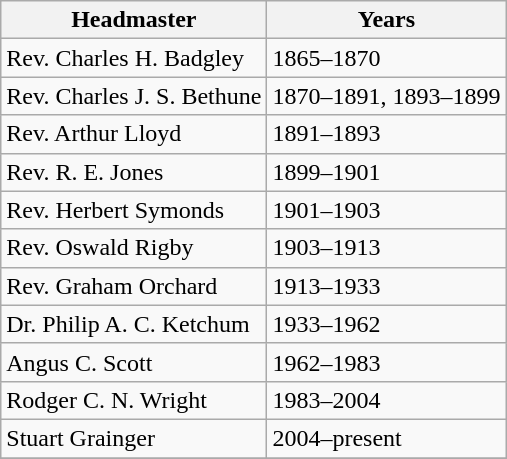<table class="wikitable">
<tr>
<th>Headmaster</th>
<th>Years</th>
</tr>
<tr>
<td>Rev. Charles H. Badgley</td>
<td>1865–1870</td>
</tr>
<tr>
<td>Rev. Charles J. S. Bethune</td>
<td>1870–1891, 1893–1899</td>
</tr>
<tr>
<td>Rev. Arthur Lloyd</td>
<td>1891–1893</td>
</tr>
<tr>
<td>Rev. R. E. Jones</td>
<td>1899–1901</td>
</tr>
<tr>
<td>Rev. Herbert Symonds</td>
<td>1901–1903</td>
</tr>
<tr>
<td>Rev. Oswald Rigby</td>
<td>1903–1913</td>
</tr>
<tr>
<td>Rev. Graham Orchard</td>
<td>1913–1933</td>
</tr>
<tr>
<td>Dr. Philip A. C. Ketchum</td>
<td>1933–1962</td>
</tr>
<tr>
<td>Angus C. Scott</td>
<td>1962–1983</td>
</tr>
<tr>
<td>Rodger C. N. Wright</td>
<td>1983–2004</td>
</tr>
<tr>
<td>Stuart Grainger</td>
<td>2004–present</td>
</tr>
<tr>
</tr>
</table>
